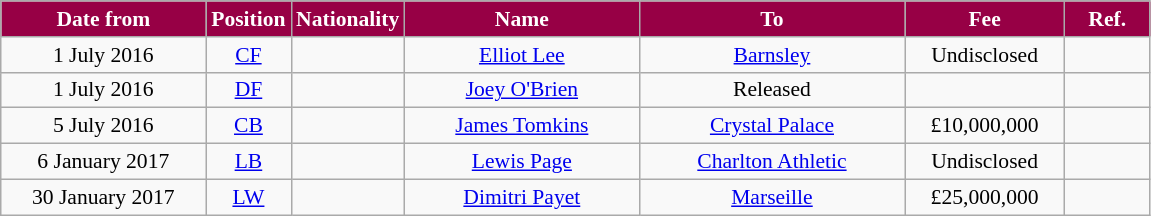<table class="wikitable" style="text-align:center; font-size:90%; ">
<tr>
<th style="background:#970045; color:#fff; width:130px;">Date from</th>
<th style="background:#970045; color:#fff; width:50px;">Position</th>
<th style="background:#970045; color:#fff; width:50px;">Nationality</th>
<th style="background:#970045; color:#fff; width:150px;">Name</th>
<th style="background:#970045; color:#fff; width:170px;">To</th>
<th style="background:#970045; color:#fff; width:100px;">Fee</th>
<th style="background:#970045; color:#fff; width:50px;">Ref.</th>
</tr>
<tr>
<td>1 July 2016</td>
<td><a href='#'>CF</a></td>
<td></td>
<td><a href='#'>Elliot Lee</a></td>
<td><a href='#'>Barnsley</a></td>
<td>Undisclosed</td>
<td></td>
</tr>
<tr>
<td>1 July 2016</td>
<td><a href='#'>DF</a></td>
<td></td>
<td><a href='#'>Joey O'Brien</a></td>
<td>Released</td>
<td></td>
<td></td>
</tr>
<tr>
<td>5 July 2016</td>
<td><a href='#'>CB</a></td>
<td></td>
<td><a href='#'>James Tomkins</a></td>
<td><a href='#'>Crystal Palace</a></td>
<td>£10,000,000</td>
<td></td>
</tr>
<tr>
<td>6 January 2017</td>
<td><a href='#'>LB</a></td>
<td></td>
<td><a href='#'>Lewis Page</a></td>
<td><a href='#'>Charlton Athletic</a></td>
<td>Undisclosed</td>
<td></td>
</tr>
<tr>
<td>30 January 2017</td>
<td><a href='#'>LW</a></td>
<td></td>
<td><a href='#'>Dimitri Payet</a></td>
<td><a href='#'>Marseille</a></td>
<td>£25,000,000</td>
<td></td>
</tr>
</table>
